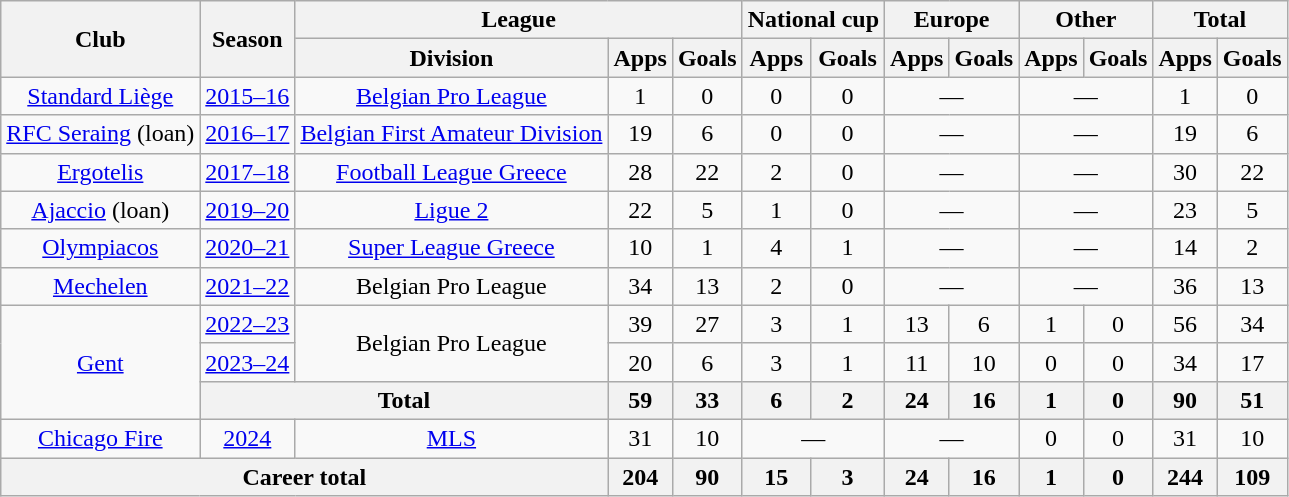<table class="wikitable" style="text-align:center">
<tr>
<th rowspan="2">Club</th>
<th rowspan="2">Season</th>
<th colspan="3">League</th>
<th colspan="2">National cup</th>
<th colspan="2">Europe</th>
<th colspan="2">Other</th>
<th colspan="2">Total</th>
</tr>
<tr>
<th>Division</th>
<th>Apps</th>
<th>Goals</th>
<th>Apps</th>
<th>Goals</th>
<th>Apps</th>
<th>Goals</th>
<th>Apps</th>
<th>Goals</th>
<th>Apps</th>
<th>Goals</th>
</tr>
<tr>
<td><a href='#'>Standard Liège</a></td>
<td><a href='#'>2015–16</a></td>
<td><a href='#'>Belgian Pro League</a></td>
<td>1</td>
<td>0</td>
<td>0</td>
<td>0</td>
<td colspan=2>—</td>
<td colspan=2>—</td>
<td>1</td>
<td>0</td>
</tr>
<tr>
<td><a href='#'>RFC Seraing</a> (loan)</td>
<td><a href='#'>2016–17</a></td>
<td><a href='#'>Belgian First Amateur Division</a></td>
<td>19</td>
<td>6</td>
<td>0</td>
<td>0</td>
<td colspan=2>—</td>
<td colspan=2>—</td>
<td>19</td>
<td>6</td>
</tr>
<tr>
<td><a href='#'>Ergotelis</a></td>
<td><a href='#'>2017–18</a></td>
<td><a href='#'>Football League Greece</a></td>
<td>28</td>
<td>22</td>
<td>2</td>
<td>0</td>
<td colspan=2>—</td>
<td colspan=2>—</td>
<td>30</td>
<td>22</td>
</tr>
<tr>
<td><a href='#'>Ajaccio</a> (loan)</td>
<td><a href='#'>2019–20</a></td>
<td><a href='#'>Ligue 2</a></td>
<td>22</td>
<td>5</td>
<td>1</td>
<td>0</td>
<td colspan=2>—</td>
<td colspan=2>—</td>
<td>23</td>
<td>5</td>
</tr>
<tr>
<td><a href='#'>Olympiacos</a></td>
<td><a href='#'>2020–21</a></td>
<td><a href='#'>Super League Greece</a></td>
<td>10</td>
<td>1</td>
<td>4</td>
<td>1</td>
<td colspan=2>—</td>
<td colspan=2>—</td>
<td>14</td>
<td>2</td>
</tr>
<tr>
<td><a href='#'>Mechelen</a></td>
<td><a href='#'>2021–22</a></td>
<td>Belgian Pro League</td>
<td>34</td>
<td>13</td>
<td>2</td>
<td>0</td>
<td colspan=2>—</td>
<td colspan=2>—</td>
<td>36</td>
<td>13</td>
</tr>
<tr>
<td rowspan="3"><a href='#'>Gent</a></td>
<td><a href='#'>2022–23</a></td>
<td rowspan="2">Belgian Pro League</td>
<td>39</td>
<td>27</td>
<td>3</td>
<td>1</td>
<td>13</td>
<td>6</td>
<td>1</td>
<td>0</td>
<td>56</td>
<td>34</td>
</tr>
<tr>
<td><a href='#'>2023–24</a></td>
<td>20</td>
<td>6</td>
<td>3</td>
<td>1</td>
<td>11</td>
<td>10</td>
<td>0</td>
<td>0</td>
<td>34</td>
<td>17</td>
</tr>
<tr>
<th colspan="2">Total</th>
<th>59</th>
<th>33</th>
<th>6</th>
<th>2</th>
<th>24</th>
<th>16</th>
<th>1</th>
<th>0</th>
<th>90</th>
<th>51</th>
</tr>
<tr>
<td><a href='#'>Chicago Fire</a></td>
<td><a href='#'>2024</a></td>
<td><a href='#'>MLS</a></td>
<td>31</td>
<td>10</td>
<td colspan=2>—</td>
<td colspan=2>—</td>
<td>0</td>
<td>0</td>
<td>31</td>
<td>10</td>
</tr>
<tr>
<th colspan="3">Career total</th>
<th>204</th>
<th>90</th>
<th>15</th>
<th>3</th>
<th>24</th>
<th>16</th>
<th>1</th>
<th>0</th>
<th>244</th>
<th>109</th>
</tr>
</table>
